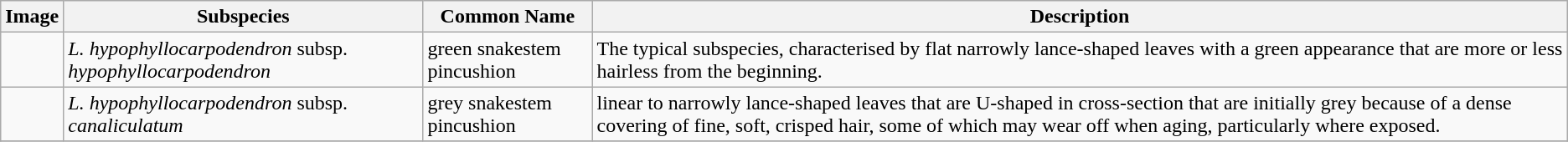<table class="wikitable">
<tr>
<th>Image</th>
<th>Subspecies</th>
<th>Common Name</th>
<th>Description</th>
</tr>
<tr>
<td></td>
<td><em>L. hypophyllocarpodendron</em> subsp. <em>hypophyllocarpodendron</em></td>
<td>green snakestem pincushion</td>
<td>The typical subspecies, characterised by flat narrowly lance-shaped leaves with a green appearance that are more or less hairless from the beginning.</td>
</tr>
<tr>
<td></td>
<td><em>L. hypophyllocarpodendron</em> subsp. <em>canaliculatum</em></td>
<td>grey snakestem pincushion</td>
<td>linear to narrowly lance-shaped leaves that are U-shaped in cross-section that are initially grey because of a dense covering of fine, soft, crisped hair, some of which may wear off when aging, particularly where exposed.</td>
</tr>
<tr>
</tr>
</table>
